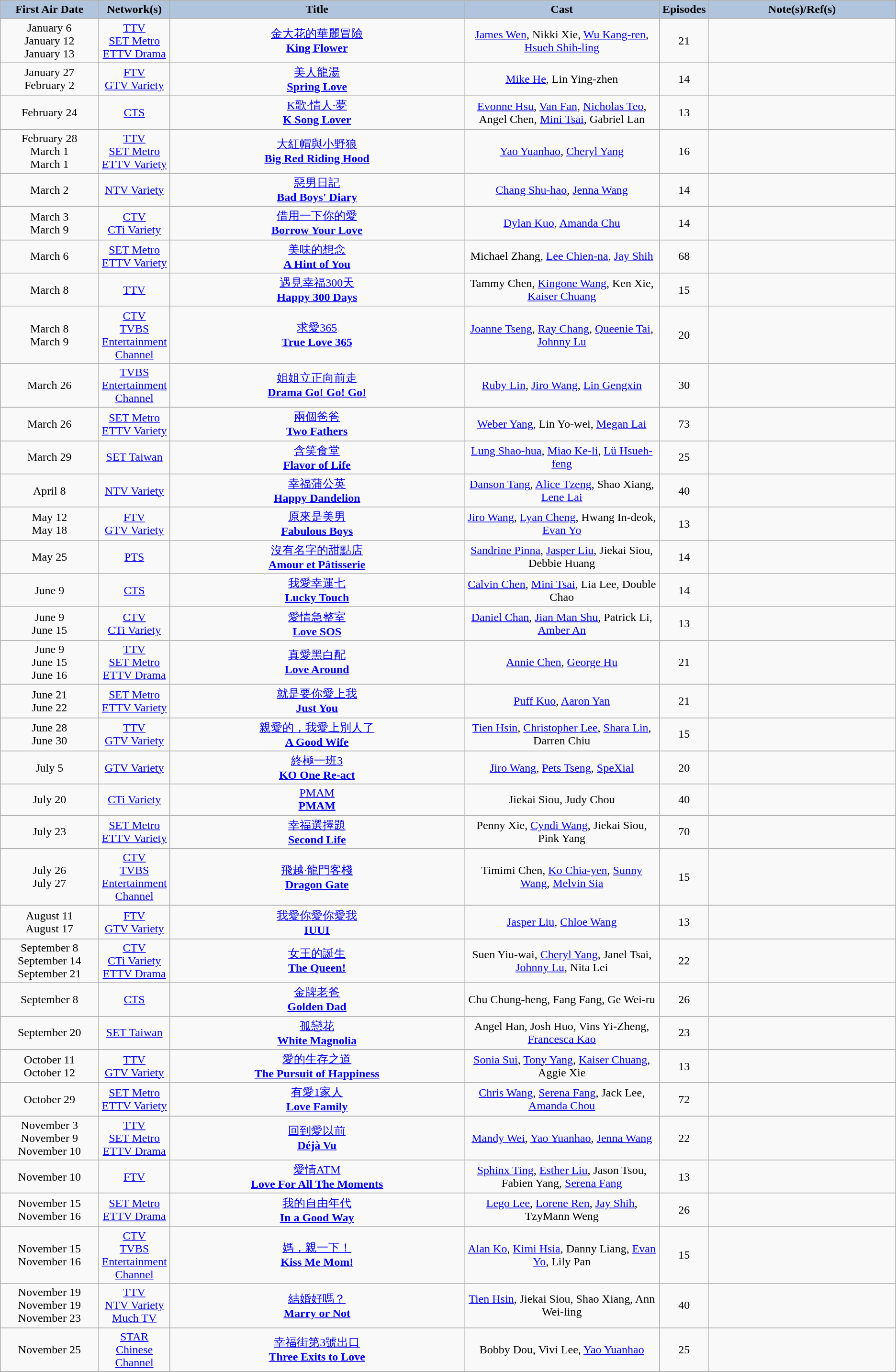<table class="wikitable" style="text-align:center;">
<tr>
<th style="width:11%; background:LightSteelBlue;">First Air Date</th>
<th style="width:8%; background:LightSteelBlue;">Network(s)</th>
<th style="width:33%; background:LightSteelBlue;">Title</th>
<th style="width:22%; background:LightSteelBlue;">Cast</th>
<th style="width:5%; background:LightSteelBlue;">Episodes</th>
<th style="width:22%; background:LightSteelBlue;">Note(s)/Ref(s)</th>
</tr>
<tr>
<td>January 6 <br> January 12 <br> January 13</td>
<td><a href='#'>TTV</a><br><a href='#'>SET Metro</a><br><a href='#'>ETTV Drama</a></td>
<td><a href='#'>金大花的華麗冒險</a><br><strong><a href='#'>King Flower</a></strong></td>
<td><a href='#'>James Wen</a>, Nikki Xie, <a href='#'>Wu Kang-ren</a>, <a href='#'>Hsueh Shih-ling</a></td>
<td>21</td>
<td></td>
</tr>
<tr>
<td>January 27<br> February 2</td>
<td><a href='#'>FTV</a> <br> <a href='#'>GTV Variety</a></td>
<td><a href='#'>美人龍湯</a><br><strong><a href='#'>Spring Love</a></strong></td>
<td><a href='#'>Mike He</a>, Lin Ying-zhen</td>
<td>14</td>
<td></td>
</tr>
<tr>
<td>February 24</td>
<td><a href='#'>CTS</a></td>
<td><a href='#'>K歌·情人·夢</a><br><strong><a href='#'>K Song Lover</a></strong></td>
<td><a href='#'>Evonne Hsu</a>, <a href='#'>Van Fan</a>, <a href='#'>Nicholas Teo</a>, Angel Chen, <a href='#'>Mini Tsai</a>, Gabriel Lan</td>
<td>13</td>
<td></td>
</tr>
<tr>
<td>February 28<br>March 1<br>March 1</td>
<td><a href='#'>TTV</a> <br> <a href='#'>SET Metro</a> <br> <a href='#'>ETTV Variety</a></td>
<td><a href='#'>大紅帽與小野狼</a><br><strong><a href='#'>Big Red Riding Hood</a></strong></td>
<td><a href='#'>Yao Yuanhao</a>, <a href='#'>Cheryl Yang</a></td>
<td>16</td>
<td></td>
</tr>
<tr>
<td>March 2</td>
<td><a href='#'>NTV Variety</a></td>
<td><a href='#'>惡男日記</a><br><strong><a href='#'>Bad Boys' Diary</a></strong></td>
<td><a href='#'>Chang Shu-hao</a>, <a href='#'>Jenna Wang</a></td>
<td>14</td>
<td></td>
</tr>
<tr>
<td>March 3<br>March 9</td>
<td><a href='#'>CTV</a> <br> <a href='#'>CTi Variety</a></td>
<td><a href='#'>借用一下你的愛</a><br><strong><a href='#'>Borrow Your Love</a></strong></td>
<td><a href='#'>Dylan Kuo</a>, <a href='#'>Amanda Chu</a></td>
<td>14</td>
<td></td>
</tr>
<tr>
<td>March 6</td>
<td><a href='#'>SET Metro</a><br><a href='#'>ETTV Variety</a></td>
<td><a href='#'>美味的想念</a><br><strong> <a href='#'>A Hint of You</a></strong></td>
<td>Michael Zhang, <a href='#'>Lee Chien-na</a>, <a href='#'>Jay Shih</a></td>
<td>68</td>
<td></td>
</tr>
<tr>
<td>March 8</td>
<td><a href='#'>TTV</a></td>
<td><a href='#'>遇見幸福300天</a><br> <strong><a href='#'>Happy 300 Days</a></strong></td>
<td>Tammy Chen, <a href='#'>Kingone Wang</a>, Ken Xie, <a href='#'>Kaiser Chuang</a></td>
<td>15</td>
<td></td>
</tr>
<tr>
<td>March 8<br>March 9</td>
<td><a href='#'>CTV</a><br><a href='#'>TVBS Entertainment Channel</a></td>
<td><a href='#'>求愛365</a><br><strong><a href='#'>True Love 365</a></strong></td>
<td><a href='#'>Joanne Tseng</a>, <a href='#'>Ray Chang</a>, <a href='#'>Queenie Tai</a>, <a href='#'>Johnny Lu</a></td>
<td>20</td>
<td></td>
</tr>
<tr>
<td>March 26</td>
<td><a href='#'>TVBS Entertainment Channel</a></td>
<td><a href='#'>姐姐立正向前走</a><br><strong><a href='#'>Drama Go! Go! Go!</a></strong></td>
<td><a href='#'>Ruby Lin</a>, <a href='#'>Jiro Wang</a>, <a href='#'>Lin Gengxin</a></td>
<td>30</td>
<td></td>
</tr>
<tr>
<td>March 26</td>
<td><a href='#'>SET Metro</a><br><a href='#'>ETTV Variety</a></td>
<td><a href='#'>兩個爸爸</a><br><strong><a href='#'>Two Fathers</a></strong></td>
<td><a href='#'>Weber Yang</a>, Lin Yo-wei, <a href='#'>Megan Lai</a></td>
<td>73</td>
<td></td>
</tr>
<tr>
<td>March 29</td>
<td><a href='#'>SET Taiwan</a></td>
<td><a href='#'>含笑食堂</a><br><strong><a href='#'>Flavor of Life</a></strong></td>
<td><a href='#'>Lung Shao-hua</a>, <a href='#'>Miao Ke-li</a>, <a href='#'>Lü Hsueh-feng</a></td>
<td>25</td>
<td></td>
</tr>
<tr>
<td>April 8</td>
<td><a href='#'>NTV Variety</a></td>
<td><a href='#'>幸福蒲公英</a><br><strong><a href='#'>Happy Dandelion</a></strong></td>
<td><a href='#'>Danson Tang</a>, <a href='#'>Alice Tzeng</a>, Shao Xiang, <a href='#'>Lene Lai</a></td>
<td>40</td>
<td></td>
</tr>
<tr>
<td>May 12<br>May 18</td>
<td><a href='#'>FTV</a> <br> <a href='#'>GTV Variety</a></td>
<td><a href='#'>原來是美男</a><br><strong><a href='#'>Fabulous Boys</a></strong></td>
<td><a href='#'>Jiro Wang</a>, <a href='#'>Lyan Cheng</a>, Hwang In-deok, <a href='#'>Evan Yo</a></td>
<td>13</td>
<td></td>
</tr>
<tr>
<td>May 25</td>
<td><a href='#'>PTS</a></td>
<td><a href='#'>沒有名字的甜點店</a><br><strong><a href='#'>Amour et Pâtisserie</a></strong></td>
<td><a href='#'>Sandrine Pinna</a>, <a href='#'>Jasper Liu</a>, Jiekai Siou, Debbie Huang</td>
<td>14</td>
<td></td>
</tr>
<tr>
<td>June 9</td>
<td><a href='#'>CTS</a></td>
<td><a href='#'>我愛幸運七</a><br><strong><a href='#'>Lucky Touch</a></strong></td>
<td><a href='#'>Calvin Chen</a>, <a href='#'>Mini Tsai</a>, Lia Lee, Double Chao</td>
<td>14</td>
<td></td>
</tr>
<tr>
<td>June 9 <br> June 15</td>
<td><a href='#'>CTV</a> <br> <a href='#'>CTi Variety</a></td>
<td><a href='#'>愛情急整室</a><br><strong><a href='#'>Love SOS</a></strong></td>
<td><a href='#'>Daniel Chan</a>, <a href='#'>Jian Man Shu</a>, Patrick Li, <a href='#'>Amber An</a></td>
<td>13</td>
<td></td>
</tr>
<tr>
<td>June 9<br>June 15<br>June 16</td>
<td><a href='#'>TTV</a><br><a href='#'>SET Metro</a> <br><a href='#'>ETTV Drama</a></td>
<td><a href='#'>真愛黑白配</a><br><strong><a href='#'>Love Around</a></strong></td>
<td><a href='#'>Annie Chen</a>, <a href='#'>George Hu</a></td>
<td>21</td>
<td></td>
</tr>
<tr>
<td>June 21<br>June 22</td>
<td><a href='#'>SET Metro</a><br><a href='#'>ETTV Variety</a></td>
<td><a href='#'>就是要你愛上我</a><br><strong><a href='#'>Just You</a></strong></td>
<td><a href='#'>Puff Kuo</a>, <a href='#'>Aaron Yan</a></td>
<td>21</td>
<td></td>
</tr>
<tr>
<td>June 28 <br>June 30</td>
<td><a href='#'>TTV</a> <br> <a href='#'>GTV Variety</a></td>
<td><a href='#'>親愛的，我愛上別人了</a><br><strong><a href='#'>A Good Wife</a></strong></td>
<td><a href='#'>Tien Hsin</a>, <a href='#'>Christopher Lee</a>, <a href='#'>Shara Lin</a>, Darren Chiu</td>
<td>15</td>
<td></td>
</tr>
<tr>
<td>July 5</td>
<td><a href='#'>GTV Variety</a></td>
<td><a href='#'>終極一班3</a><br><strong><a href='#'>KO One Re-act</a></strong></td>
<td><a href='#'>Jiro Wang</a>, <a href='#'>Pets Tseng</a>, <a href='#'>SpeXial</a></td>
<td>20</td>
<td></td>
</tr>
<tr>
<td>July 20</td>
<td><a href='#'>CTi Variety</a></td>
<td><a href='#'>PMAM</a><br><strong><a href='#'>PMAM</a></strong></td>
<td>Jiekai Siou, Judy Chou</td>
<td>40</td>
<td></td>
</tr>
<tr>
<td>July 23</td>
<td><a href='#'>SET Metro</a> <br> <a href='#'>ETTV Variety</a></td>
<td><a href='#'>幸福選擇題</a><br><strong><a href='#'>Second Life</a></strong></td>
<td>Penny Xie, <a href='#'>Cyndi Wang</a>, Jiekai Siou, Pink Yang</td>
<td>70</td>
<td></td>
</tr>
<tr>
<td>July 26 <br> July 27</td>
<td><a href='#'>CTV</a> <br> <a href='#'>TVBS Entertainment Channel</a></td>
<td><a href='#'>飛越·龍門客棧</a><br><strong><a href='#'>Dragon Gate</a></strong></td>
<td>Timimi Chen, <a href='#'>Ko Chia-yen</a>, <a href='#'>Sunny Wang</a>, <a href='#'>Melvin Sia</a></td>
<td>15</td>
<td></td>
</tr>
<tr>
<td>August 11 <br> August 17</td>
<td><a href='#'>FTV</a> <br> <a href='#'>GTV Variety</a></td>
<td><a href='#'>我愛你愛你愛我</a><br><strong><a href='#'>IUUI</a></strong></td>
<td><a href='#'>Jasper Liu</a>, <a href='#'>Chloe Wang</a></td>
<td>13</td>
<td></td>
</tr>
<tr>
<td>September 8 <br> September 14 <br> September 21</td>
<td><a href='#'>CTV</a> <br> <a href='#'>CTi Variety</a> <br> <a href='#'>ETTV Drama</a></td>
<td><a href='#'>女王的誕生</a><br><strong><a href='#'>The Queen!</a></strong></td>
<td>Suen Yiu-wai, <a href='#'>Cheryl Yang</a>, Janel Tsai, <a href='#'>Johnny Lu</a>, Nita Lei</td>
<td>22</td>
<td></td>
</tr>
<tr>
<td>September 8</td>
<td><a href='#'>CTS</a></td>
<td><a href='#'>金牌老爸</a><br><strong><a href='#'>Golden Dad</a></strong></td>
<td>Chu Chung-heng, Fang Fang, Ge Wei-ru</td>
<td>26</td>
<td></td>
</tr>
<tr>
<td>September 20</td>
<td><a href='#'>SET Taiwan</a></td>
<td><a href='#'>孤戀花</a><br><strong><a href='#'>White Magnolia</a></strong></td>
<td>Angel Han, Josh Huo, Vins Yi-Zheng, <a href='#'>Francesca Kao</a></td>
<td>23</td>
<td></td>
</tr>
<tr>
<td>October 11 <br> October 12</td>
<td><a href='#'>TTV</a> <br> <a href='#'>GTV Variety</a></td>
<td><a href='#'>愛的生存之道</a><br><strong><a href='#'>The Pursuit of Happiness</a></strong></td>
<td><a href='#'>Sonia Sui</a>, <a href='#'>Tony Yang</a>, <a href='#'>Kaiser Chuang</a>, Aggie Xie</td>
<td>13</td>
<td></td>
</tr>
<tr>
<td>October 29</td>
<td><a href='#'>SET Metro</a> <br> <a href='#'>ETTV Variety</a></td>
<td><a href='#'>有愛1家人</a><br><strong><a href='#'>Love Family</a></strong></td>
<td><a href='#'>Chris Wang</a>, <a href='#'>Serena Fang</a>, Jack Lee, <a href='#'>Amanda Chou</a></td>
<td>72</td>
<td></td>
</tr>
<tr>
<td>November 3 <br> November 9 <br> November 10</td>
<td><a href='#'>TTV</a> <br> <a href='#'>SET Metro</a> <br> <a href='#'>ETTV Drama</a></td>
<td><a href='#'>回到愛以前</a><br><strong><a href='#'>Déjà Vu</a></strong></td>
<td><a href='#'>Mandy Wei</a>, <a href='#'>Yao Yuanhao</a>, <a href='#'>Jenna Wang</a></td>
<td>22</td>
<td></td>
</tr>
<tr>
<td>November 10</td>
<td><a href='#'>FTV</a></td>
<td><a href='#'>愛情ATM</a><br><strong><a href='#'>Love For All The Moments</a></strong></td>
<td><a href='#'>Sphinx Ting</a>, <a href='#'>Esther Liu</a>, Jason Tsou, Fabien Yang, <a href='#'>Serena Fang</a></td>
<td>13</td>
<td></td>
</tr>
<tr>
<td>November 15 <br> November 16</td>
<td><a href='#'>SET Metro</a> <br> <a href='#'>ETTV Drama</a></td>
<td><a href='#'>我的自由年代</a> <br><strong><a href='#'>In a Good Way</a></strong></td>
<td><a href='#'>Lego Lee</a>, <a href='#'>Lorene Ren</a>, <a href='#'>Jay Shih</a>, TzyMann Weng</td>
<td>26</td>
<td></td>
</tr>
<tr>
<td>November 15 <br> November 16</td>
<td><a href='#'>CTV</a> <br> <a href='#'>TVBS Entertainment Channel</a></td>
<td><a href='#'>媽，親一下！</a><br><strong><a href='#'>Kiss Me Mom!</a></strong></td>
<td><a href='#'>Alan Ko</a>, <a href='#'>Kimi Hsia</a>, Danny Liang, <a href='#'>Evan Yo</a>, Lily Pan</td>
<td>15</td>
<td></td>
</tr>
<tr>
<td>November 19 <br> November 19 <br> November 23</td>
<td><a href='#'>TTV</a><br><a href='#'>NTV Variety</a><br><a href='#'>Much TV</a></td>
<td><a href='#'>結婚好嗎？</a><br><strong><a href='#'>Marry or Not</a></strong></td>
<td><a href='#'>Tien Hsin</a>, Jiekai Siou, Shao Xiang, Ann Wei-ling</td>
<td>40</td>
<td></td>
</tr>
<tr>
<td>November 25</td>
<td><a href='#'>STAR Chinese Channel</a></td>
<td><a href='#'>幸福街第3號出口</a><br><strong><a href='#'>Three Exits to Love</a></strong></td>
<td>Bobby Dou, Vivi Lee, <a href='#'>Yao Yuanhao</a></td>
<td>25</td>
<td></td>
</tr>
<tr>
</tr>
</table>
